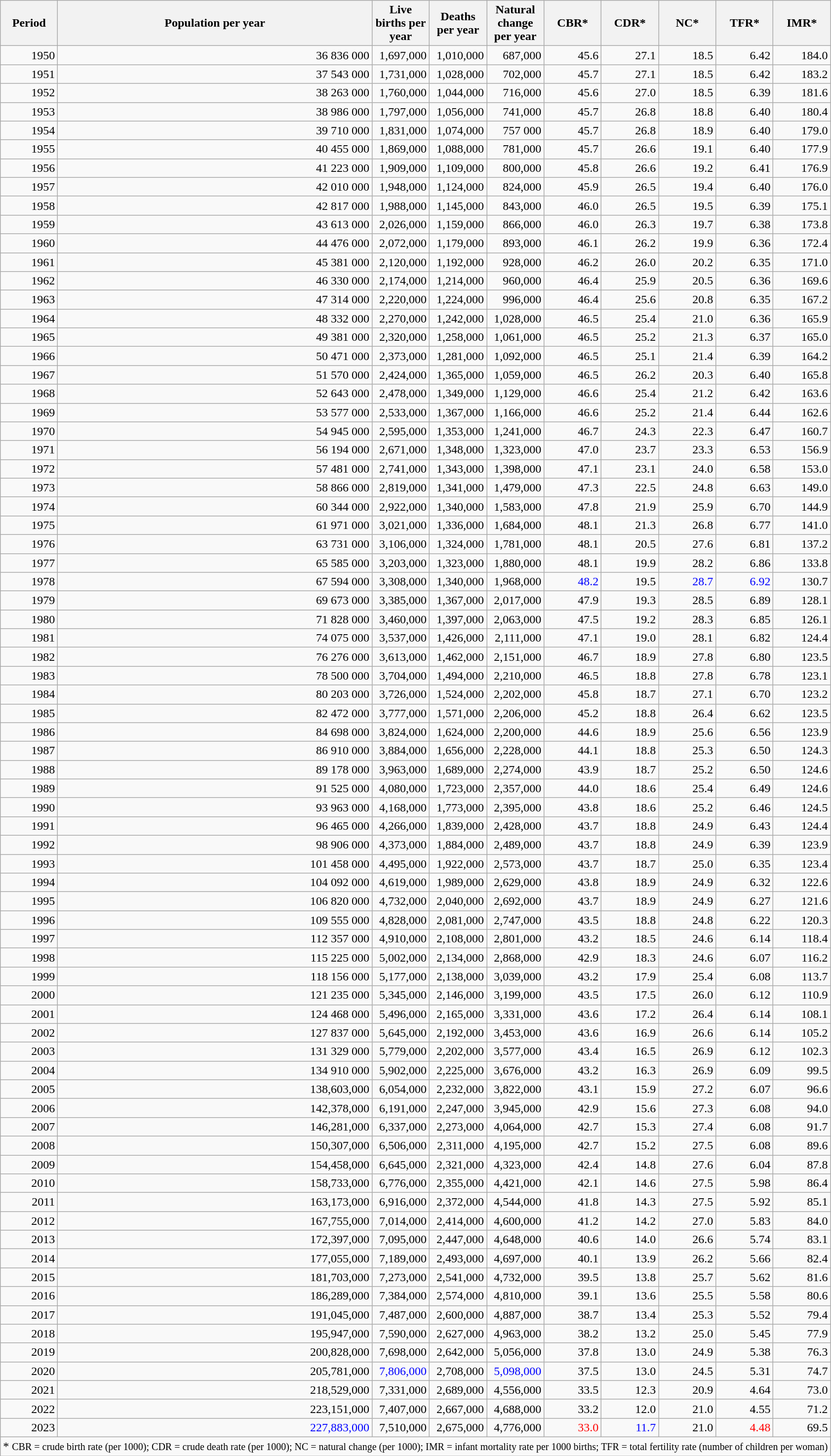<table class="wikitable sortable" style="text-align: right;">
<tr>
<th width="70">Period</th>
<th>Population per year</th>
<th width="70">Live births per year</th>
<th width="70">Deaths per year</th>
<th width="70">Natural change per year</th>
<th width="70">CBR*</th>
<th width="70">CDR*</th>
<th width="70">NC*</th>
<th width="70">TFR*</th>
<th width="70">IMR*</th>
</tr>
<tr>
<td>1950</td>
<td>36 836 000</td>
<td>1,697,000</td>
<td>1,010,000</td>
<td>687,000</td>
<td>45.6</td>
<td>27.1</td>
<td>18.5</td>
<td>6.42</td>
<td>184.0</td>
</tr>
<tr>
<td>1951</td>
<td>37 543 000</td>
<td>1,731,000</td>
<td>1,028,000</td>
<td>702,000</td>
<td>45.7</td>
<td>27.1</td>
<td>18.5</td>
<td>6.42</td>
<td>183.2</td>
</tr>
<tr>
<td>1952</td>
<td>38 263 000</td>
<td>1,760,000</td>
<td>1,044,000</td>
<td>716,000</td>
<td>45.6</td>
<td>27.0</td>
<td>18.5</td>
<td>6.39</td>
<td>181.6</td>
</tr>
<tr>
<td>1953</td>
<td>38 986 000</td>
<td>1,797,000</td>
<td>1,056,000</td>
<td>741,000</td>
<td>45.7</td>
<td>26.8</td>
<td>18.8</td>
<td>6.40</td>
<td>180.4</td>
</tr>
<tr>
<td>1954</td>
<td>39 710 000</td>
<td>1,831,000</td>
<td>1,074,000</td>
<td>757 000</td>
<td>45.7</td>
<td>26.8</td>
<td>18.9</td>
<td>6.40</td>
<td>179.0</td>
</tr>
<tr>
<td>1955</td>
<td>40 455 000</td>
<td>1,869,000</td>
<td>1,088,000</td>
<td>781,000</td>
<td>45.7</td>
<td>26.6</td>
<td>19.1</td>
<td>6.40</td>
<td>177.9</td>
</tr>
<tr>
<td>1956</td>
<td>41 223 000</td>
<td>1,909,000</td>
<td>1,109,000</td>
<td>800,000</td>
<td>45.8</td>
<td>26.6</td>
<td>19.2</td>
<td>6.41</td>
<td>176.9</td>
</tr>
<tr>
<td>1957</td>
<td>42 010 000</td>
<td>1,948,000</td>
<td>1,124,000</td>
<td>824,000</td>
<td>45.9</td>
<td>26.5</td>
<td>19.4</td>
<td>6.40</td>
<td>176.0</td>
</tr>
<tr>
<td>1958</td>
<td>42 817 000</td>
<td>1,988,000</td>
<td>1,145,000</td>
<td>843,000</td>
<td>46.0</td>
<td>26.5</td>
<td>19.5</td>
<td>6.39</td>
<td>175.1</td>
</tr>
<tr>
<td>1959</td>
<td>43 613 000</td>
<td>2,026,000</td>
<td>1,159,000</td>
<td>866,000</td>
<td>46.0</td>
<td>26.3</td>
<td>19.7</td>
<td>6.38</td>
<td>173.8</td>
</tr>
<tr>
<td>1960</td>
<td>44 476 000</td>
<td>2,072,000</td>
<td>1,179,000</td>
<td>893,000</td>
<td>46.1</td>
<td>26.2</td>
<td>19.9</td>
<td>6.36</td>
<td>172.4</td>
</tr>
<tr>
<td>1961</td>
<td>45 381 000</td>
<td>2,120,000</td>
<td>1,192,000</td>
<td>928,000</td>
<td>46.2</td>
<td>26.0</td>
<td>20.2</td>
<td>6.35</td>
<td>171.0</td>
</tr>
<tr>
<td>1962</td>
<td>46 330 000</td>
<td>2,174,000</td>
<td>1,214,000</td>
<td>960,000</td>
<td>46.4</td>
<td>25.9</td>
<td>20.5</td>
<td>6.36</td>
<td>169.6</td>
</tr>
<tr>
<td>1963</td>
<td>47 314 000</td>
<td>2,220,000</td>
<td>1,224,000</td>
<td>996,000</td>
<td>46.4</td>
<td>25.6</td>
<td>20.8</td>
<td>6.35</td>
<td>167.2</td>
</tr>
<tr>
<td>1964</td>
<td>48 332 000</td>
<td>2,270,000</td>
<td>1,242,000</td>
<td>1,028,000</td>
<td>46.5</td>
<td>25.4</td>
<td>21.0</td>
<td>6.36</td>
<td>165.9</td>
</tr>
<tr>
<td>1965</td>
<td>49 381 000</td>
<td>2,320,000</td>
<td>1,258,000</td>
<td>1,061,000</td>
<td>46.5</td>
<td>25.2</td>
<td>21.3</td>
<td>6.37</td>
<td>165.0</td>
</tr>
<tr>
<td>1966</td>
<td>50 471 000</td>
<td>2,373,000</td>
<td>1,281,000</td>
<td>1,092,000</td>
<td>46.5</td>
<td>25.1</td>
<td>21.4</td>
<td>6.39</td>
<td>164.2</td>
</tr>
<tr>
<td>1967</td>
<td>51 570 000</td>
<td>2,424,000</td>
<td>1,365,000</td>
<td>1,059,000</td>
<td>46.5</td>
<td>26.2</td>
<td>20.3</td>
<td>6.40</td>
<td>165.8</td>
</tr>
<tr>
<td>1968</td>
<td>52 643 000</td>
<td>2,478,000</td>
<td>1,349,000</td>
<td>1,129,000</td>
<td>46.6</td>
<td>25.4</td>
<td>21.2</td>
<td>6.42</td>
<td>163.6</td>
</tr>
<tr>
<td>1969</td>
<td>53 577 000</td>
<td>2,533,000</td>
<td>1,367,000</td>
<td>1,166,000</td>
<td>46.6</td>
<td>25.2</td>
<td>21.4</td>
<td>6.44</td>
<td>162.6</td>
</tr>
<tr>
<td>1970</td>
<td>54 945 000</td>
<td>2,595,000</td>
<td>1,353,000</td>
<td>1,241,000</td>
<td>46.7</td>
<td>24.3</td>
<td>22.3</td>
<td>6.47</td>
<td>160.7</td>
</tr>
<tr>
<td>1971</td>
<td>56 194 000</td>
<td>2,671,000</td>
<td>1,348,000</td>
<td>1,323,000</td>
<td>47.0</td>
<td>23.7</td>
<td>23.3</td>
<td>6.53</td>
<td>156.9</td>
</tr>
<tr>
<td>1972</td>
<td>57 481 000</td>
<td>2,741,000</td>
<td>1,343,000</td>
<td>1,398,000</td>
<td>47.1</td>
<td>23.1</td>
<td>24.0</td>
<td>6.58</td>
<td>153.0</td>
</tr>
<tr>
<td>1973</td>
<td>58 866 000</td>
<td>2,819,000</td>
<td>1,341,000</td>
<td>1,479,000</td>
<td>47.3</td>
<td>22.5</td>
<td>24.8</td>
<td>6.63</td>
<td>149.0</td>
</tr>
<tr>
<td>1974</td>
<td>60 344 000</td>
<td>2,922,000</td>
<td>1,340,000</td>
<td>1,583,000</td>
<td>47.8</td>
<td>21.9</td>
<td>25.9</td>
<td>6.70</td>
<td>144.9</td>
</tr>
<tr>
<td>1975</td>
<td>61 971 000</td>
<td>3,021,000</td>
<td>1,336,000</td>
<td>1,684,000</td>
<td>48.1</td>
<td>21.3</td>
<td>26.8</td>
<td>6.77</td>
<td>141.0</td>
</tr>
<tr>
<td>1976</td>
<td>63 731 000</td>
<td>3,106,000</td>
<td>1,324,000</td>
<td>1,781,000</td>
<td>48.1</td>
<td>20.5</td>
<td>27.6</td>
<td>6.81</td>
<td>137.2</td>
</tr>
<tr>
<td>1977</td>
<td>65 585 000</td>
<td>3,203,000</td>
<td>1,323,000</td>
<td>1,880,000</td>
<td>48.1</td>
<td>19.9</td>
<td>28.2</td>
<td>6.86</td>
<td>133.8</td>
</tr>
<tr>
<td>1978</td>
<td>67 594 000</td>
<td>3,308,000</td>
<td>1,340,000</td>
<td>1,968,000</td>
<td style="color:blue">48.2</td>
<td>19.5</td>
<td style="color:blue">28.7</td>
<td style="color:blue">6.92</td>
<td>130.7</td>
</tr>
<tr>
<td>1979</td>
<td>69 673 000</td>
<td>3,385,000</td>
<td>1,367,000</td>
<td>2,017,000</td>
<td>47.9</td>
<td>19.3</td>
<td>28.5</td>
<td>6.89</td>
<td>128.1</td>
</tr>
<tr>
<td>1980</td>
<td>71 828 000</td>
<td>3,460,000</td>
<td>1,397,000</td>
<td>2,063,000</td>
<td>47.5</td>
<td>19.2</td>
<td>28.3</td>
<td>6.85</td>
<td>126.1</td>
</tr>
<tr>
<td>1981</td>
<td>74 075 000</td>
<td>3,537,000</td>
<td>1,426,000</td>
<td>2,111,000</td>
<td>47.1</td>
<td>19.0</td>
<td>28.1</td>
<td>6.82</td>
<td>124.4</td>
</tr>
<tr>
<td>1982</td>
<td>76 276 000</td>
<td>3,613,000</td>
<td>1,462,000</td>
<td>2,151,000</td>
<td>46.7</td>
<td>18.9</td>
<td>27.8</td>
<td>6.80</td>
<td>123.5</td>
</tr>
<tr>
<td>1983</td>
<td>78 500 000</td>
<td>3,704,000</td>
<td>1,494,000</td>
<td>2,210,000</td>
<td>46.5</td>
<td>18.8</td>
<td>27.8</td>
<td>6.78</td>
<td>123.1</td>
</tr>
<tr>
<td>1984</td>
<td>80 203 000</td>
<td>3,726,000</td>
<td>1,524,000</td>
<td>2,202,000</td>
<td>45.8</td>
<td>18.7</td>
<td>27.1</td>
<td>6.70</td>
<td>123.2</td>
</tr>
<tr>
<td>1985</td>
<td>82 472 000</td>
<td>3,777,000</td>
<td>1,571,000</td>
<td>2,206,000</td>
<td>45.2</td>
<td>18.8</td>
<td>26.4</td>
<td>6.62</td>
<td>123.5</td>
</tr>
<tr>
<td>1986</td>
<td>84 698 000</td>
<td>3,824,000</td>
<td>1,624,000</td>
<td>2,200,000</td>
<td>44.6</td>
<td>18.9</td>
<td>25.6</td>
<td>6.56</td>
<td>123.9</td>
</tr>
<tr>
<td>1987</td>
<td>86 910 000</td>
<td>3,884,000</td>
<td>1,656,000</td>
<td>2,228,000</td>
<td>44.1</td>
<td>18.8</td>
<td>25.3</td>
<td>6.50</td>
<td>124.3</td>
</tr>
<tr>
<td>1988</td>
<td>89 178 000</td>
<td>3,963,000</td>
<td>1,689,000</td>
<td>2,274,000</td>
<td>43.9</td>
<td>18.7</td>
<td>25.2</td>
<td>6.50</td>
<td>124.6</td>
</tr>
<tr>
<td>1989</td>
<td>91 525 000</td>
<td>4,080,000</td>
<td>1,723,000</td>
<td>2,357,000</td>
<td>44.0</td>
<td>18.6</td>
<td>25.4</td>
<td>6.49</td>
<td>124.6</td>
</tr>
<tr>
<td>1990</td>
<td>93 963 000</td>
<td>4,168,000</td>
<td>1,773,000</td>
<td>2,395,000</td>
<td>43.8</td>
<td>18.6</td>
<td>25.2</td>
<td>6.46</td>
<td>124.5</td>
</tr>
<tr>
<td>1991</td>
<td>96 465 000</td>
<td>4,266,000</td>
<td>1,839,000</td>
<td>2,428,000</td>
<td>43.7</td>
<td>18.8</td>
<td>24.9</td>
<td>6.43</td>
<td>124.4</td>
</tr>
<tr>
<td>1992</td>
<td>98 906 000</td>
<td>4,373,000</td>
<td>1,884,000</td>
<td>2,489,000</td>
<td>43.7</td>
<td>18.8</td>
<td>24.9</td>
<td>6.39</td>
<td>123.9</td>
</tr>
<tr>
<td>1993</td>
<td>101 458 000</td>
<td>4,495,000</td>
<td>1,922,000</td>
<td>2,573,000</td>
<td>43.7</td>
<td>18.7</td>
<td>25.0</td>
<td>6.35</td>
<td>123.4</td>
</tr>
<tr>
<td>1994</td>
<td>104 092 000</td>
<td>4,619,000</td>
<td>1,989,000</td>
<td>2,629,000</td>
<td>43.8</td>
<td>18.9</td>
<td>24.9</td>
<td>6.32</td>
<td>122.6</td>
</tr>
<tr>
<td>1995</td>
<td>106 820 000</td>
<td>4,732,000</td>
<td>2,040,000</td>
<td>2,692,000</td>
<td>43.7</td>
<td>18.9</td>
<td>24.9</td>
<td>6.27</td>
<td>121.6</td>
</tr>
<tr>
<td>1996</td>
<td>109 555 000</td>
<td>4,828,000</td>
<td>2,081,000</td>
<td>2,747,000</td>
<td>43.5</td>
<td>18.8</td>
<td>24.8</td>
<td>6.22</td>
<td>120.3</td>
</tr>
<tr>
<td>1997</td>
<td>112 357 000</td>
<td>4,910,000</td>
<td>2,108,000</td>
<td>2,801,000</td>
<td>43.2</td>
<td>18.5</td>
<td>24.6</td>
<td>6.14</td>
<td>118.4</td>
</tr>
<tr>
<td>1998</td>
<td>115 225 000</td>
<td>5,002,000</td>
<td>2,134,000</td>
<td>2,868,000</td>
<td>42.9</td>
<td>18.3</td>
<td>24.6</td>
<td>6.07</td>
<td>116.2</td>
</tr>
<tr>
<td>1999</td>
<td>118 156 000</td>
<td>5,177,000</td>
<td>2,138,000</td>
<td>3,039,000</td>
<td>43.2</td>
<td>17.9</td>
<td>25.4</td>
<td>6.08</td>
<td>113.7</td>
</tr>
<tr>
<td>2000</td>
<td>121 235 000</td>
<td>5,345,000</td>
<td>2,146,000</td>
<td>3,199,000</td>
<td>43.5</td>
<td>17.5</td>
<td>26.0</td>
<td>6.12</td>
<td>110.9</td>
</tr>
<tr>
<td>2001</td>
<td>124 468 000</td>
<td>5,496,000</td>
<td>2,165,000</td>
<td>3,331,000</td>
<td>43.6</td>
<td>17.2</td>
<td>26.4</td>
<td>6.14</td>
<td>108.1</td>
</tr>
<tr>
<td>2002</td>
<td>127 837 000</td>
<td>5,645,000</td>
<td>2,192,000</td>
<td>3,453,000</td>
<td>43.6</td>
<td>16.9</td>
<td>26.6</td>
<td>6.14</td>
<td>105.2</td>
</tr>
<tr>
<td>2003</td>
<td>131 329 000</td>
<td>5,779,000</td>
<td>2,202,000</td>
<td>3,577,000</td>
<td>43.4</td>
<td>16.5</td>
<td>26.9</td>
<td>6.12</td>
<td>102.3</td>
</tr>
<tr>
<td>2004</td>
<td>134 910 000</td>
<td>5,902,000</td>
<td>2,225,000</td>
<td>3,676,000</td>
<td>43.2</td>
<td>16.3</td>
<td>26.9</td>
<td>6.09</td>
<td>99.5</td>
</tr>
<tr>
<td>2005</td>
<td>138,603,000</td>
<td>6,054,000</td>
<td>2,232,000</td>
<td>3,822,000</td>
<td>43.1</td>
<td>15.9</td>
<td>27.2</td>
<td>6.07</td>
<td>96.6</td>
</tr>
<tr>
<td>2006</td>
<td>142,378,000</td>
<td>6,191,000</td>
<td>2,247,000</td>
<td>3,945,000</td>
<td>42.9</td>
<td>15.6</td>
<td>27.3</td>
<td>6.08</td>
<td>94.0</td>
</tr>
<tr>
<td>2007</td>
<td>146,281,000</td>
<td>6,337,000</td>
<td>2,273,000</td>
<td>4,064,000</td>
<td>42.7</td>
<td>15.3</td>
<td>27.4</td>
<td>6.08</td>
<td>91.7</td>
</tr>
<tr>
<td>2008</td>
<td>150,307,000</td>
<td>6,506,000</td>
<td>2,311,000</td>
<td>4,195,000</td>
<td>42.7</td>
<td>15.2</td>
<td>27.5</td>
<td>6.08</td>
<td>89.6</td>
</tr>
<tr>
<td>2009</td>
<td>154,458,000</td>
<td>6,645,000</td>
<td>2,321,000</td>
<td>4,323,000</td>
<td>42.4</td>
<td>14.8</td>
<td>27.6</td>
<td>6.04</td>
<td>87.8</td>
</tr>
<tr>
<td>2010</td>
<td>158,733,000</td>
<td>6,776,000</td>
<td>2,355,000</td>
<td>4,421,000</td>
<td>42.1</td>
<td>14.6</td>
<td>27.5</td>
<td>5.98</td>
<td>86.4</td>
</tr>
<tr>
<td>2011</td>
<td>163,173,000</td>
<td>6,916,000</td>
<td>2,372,000</td>
<td>4,544,000</td>
<td>41.8</td>
<td>14.3</td>
<td>27.5</td>
<td>5.92</td>
<td>85.1</td>
</tr>
<tr>
<td>2012</td>
<td>167,755,000</td>
<td>7,014,000</td>
<td>2,414,000</td>
<td>4,600,000</td>
<td>41.2</td>
<td>14.2</td>
<td>27.0</td>
<td>5.83</td>
<td>84.0</td>
</tr>
<tr>
<td>2013</td>
<td>172,397,000</td>
<td>7,095,000</td>
<td>2,447,000</td>
<td>4,648,000</td>
<td>40.6</td>
<td>14.0</td>
<td>26.6</td>
<td>5.74</td>
<td>83.1</td>
</tr>
<tr>
<td>2014</td>
<td>177,055,000</td>
<td>7,189,000</td>
<td>2,493,000</td>
<td>4,697,000</td>
<td>40.1</td>
<td>13.9</td>
<td>26.2</td>
<td>5.66</td>
<td>82.4</td>
</tr>
<tr>
<td>2015</td>
<td>181,703,000</td>
<td>7,273,000</td>
<td>2,541,000</td>
<td>4,732,000</td>
<td>39.5</td>
<td>13.8</td>
<td>25.7</td>
<td>5.62</td>
<td>81.6</td>
</tr>
<tr>
<td>2016</td>
<td>186,289,000</td>
<td>7,384,000</td>
<td>2,574,000</td>
<td>4,810,000</td>
<td>39.1</td>
<td>13.6</td>
<td>25.5</td>
<td>5.58</td>
<td>80.6</td>
</tr>
<tr>
<td>2017</td>
<td>191,045,000</td>
<td>7,487,000</td>
<td>2,600,000</td>
<td>4,887,000</td>
<td>38.7</td>
<td>13.4</td>
<td>25.3</td>
<td>5.52</td>
<td>79.4</td>
</tr>
<tr>
<td>2018</td>
<td>195,947,000</td>
<td>7,590,000</td>
<td>2,627,000</td>
<td>4,963,000</td>
<td>38.2</td>
<td>13.2</td>
<td>25.0</td>
<td>5.45</td>
<td>77.9</td>
</tr>
<tr>
<td>2019</td>
<td>200,828,000</td>
<td>7,698,000</td>
<td>2,642,000</td>
<td>5,056,000</td>
<td>37.8</td>
<td>13.0</td>
<td>24.9</td>
<td>5.38</td>
<td>76.3</td>
</tr>
<tr>
<td>2020</td>
<td>205,781,000</td>
<td style="color:blue">7,806,000</td>
<td>2,708,000</td>
<td style="color:blue">5,098,000</td>
<td>37.5</td>
<td>13.0</td>
<td>24.5</td>
<td>5.31</td>
<td>74.7</td>
</tr>
<tr>
<td>2021</td>
<td>218,529,000</td>
<td>7,331,000</td>
<td>2,689,000</td>
<td>4,556,000</td>
<td>33.5</td>
<td>12.3</td>
<td>20.9</td>
<td>4.64</td>
<td>73.0</td>
</tr>
<tr>
<td>2022</td>
<td>223,151,000</td>
<td>7,407,000</td>
<td>2,667,000</td>
<td>4,688,000</td>
<td>33.2</td>
<td>12.0</td>
<td>21.0</td>
<td>4.55</td>
<td>71.2</td>
</tr>
<tr>
<td>2023</td>
<td style="color:blue">227,883,000</td>
<td>7,510,000</td>
<td>2,675,000</td>
<td>4,776,000</td>
<td style="color:red">33.0</td>
<td style="color:blue">11.7</td>
<td>21.0</td>
<td style="color:red">4.48</td>
<td>69.5</td>
</tr>
<tr>
<td colspan="10" align="left">* <small> CBR = crude birth rate (per 1000); CDR = crude death rate (per 1000); NC = natural change (per 1000); IMR = infant mortality rate per 1000 births; TFR = total fertility rate (number of children per woman)</small></td>
</tr>
</table>
